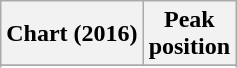<table class="wikitable sortable plainrowheaders" style="text-align:center">
<tr>
<th scope="col">Chart (2016)</th>
<th scope="col">Peak<br> position</th>
</tr>
<tr>
</tr>
<tr>
</tr>
<tr>
</tr>
</table>
